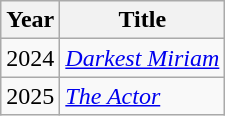<table class="wikitable">
<tr>
<th>Year</th>
<th>Title</th>
</tr>
<tr>
<td>2024</td>
<td><em><a href='#'>Darkest Miriam</a></em></td>
</tr>
<tr>
<td>2025</td>
<td><em><a href='#'>The Actor</a></em></td>
</tr>
</table>
